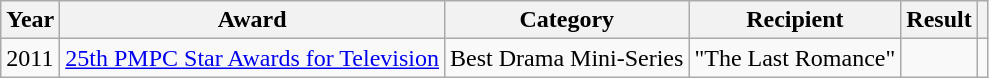<table class="wikitable">
<tr>
<th>Year</th>
<th>Award</th>
<th>Category</th>
<th>Recipient</th>
<th>Result</th>
<th></th>
</tr>
<tr>
<td>2011</td>
<td><a href='#'>25th PMPC Star Awards for Television</a></td>
<td>Best Drama Mini-Series</td>
<td>"The Last Romance"</td>
<td></td>
<td></td>
</tr>
</table>
